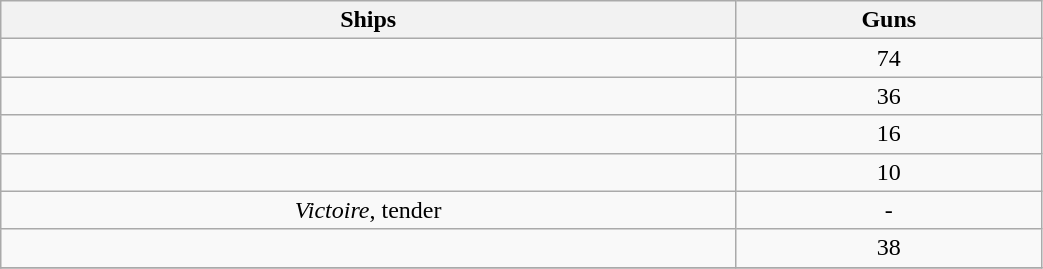<table class="wikitable" style="text-align:center; width:55%;">
<tr>
<th>Ships</th>
<th>Guns</th>
</tr>
<tr>
<td></td>
<td>74</td>
</tr>
<tr>
<td></td>
<td>36</td>
</tr>
<tr>
<td></td>
<td>16</td>
</tr>
<tr>
<td></td>
<td>10</td>
</tr>
<tr>
<td><em>Victoire</em>, tender</td>
<td>-</td>
</tr>
<tr>
<td></td>
<td>38</td>
</tr>
<tr>
</tr>
</table>
